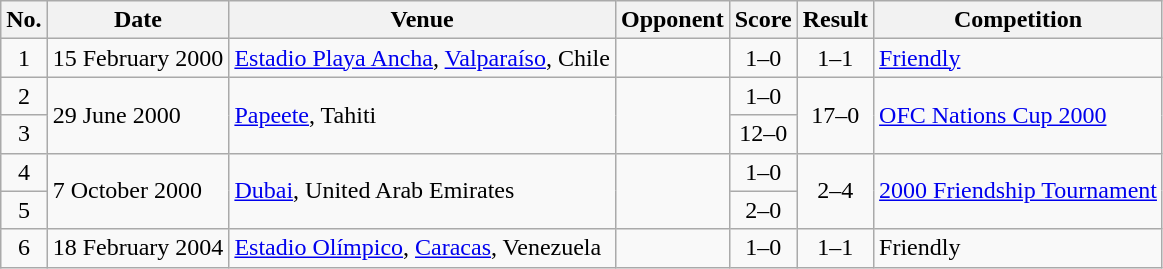<table class="wikitable sortable">
<tr>
<th scope="col">No.</th>
<th scope="col">Date</th>
<th scope="col">Venue</th>
<th scope="col">Opponent</th>
<th scope="col">Score</th>
<th scope="col">Result</th>
<th scope="col">Competition</th>
</tr>
<tr>
<td align="center">1</td>
<td>15 February 2000</td>
<td><a href='#'>Estadio Playa Ancha</a>, <a href='#'>Valparaíso</a>, Chile</td>
<td></td>
<td align="center">1–0</td>
<td align="center">1–1</td>
<td><a href='#'>Friendly</a></td>
</tr>
<tr>
<td align="center">2</td>
<td rowspan="2">29 June 2000</td>
<td rowspan="2"><a href='#'>Papeete</a>, Tahiti</td>
<td rowspan="2"></td>
<td align="center">1–0</td>
<td rowspan="2" style="text-align:center">17–0</td>
<td rowspan="2"><a href='#'>OFC Nations Cup 2000</a></td>
</tr>
<tr>
<td align="center">3</td>
<td align="center">12–0</td>
</tr>
<tr>
<td align="center">4</td>
<td rowspan="2">7 October 2000</td>
<td rowspan="2"><a href='#'>Dubai</a>, United Arab Emirates</td>
<td rowspan="2"></td>
<td align="center">1–0</td>
<td rowspan="2" style="text-align:center">2–4</td>
<td rowspan="2"><a href='#'>2000 Friendship Tournament</a></td>
</tr>
<tr>
<td align="center">5</td>
<td align="center">2–0</td>
</tr>
<tr>
<td align="center">6</td>
<td>18 February 2004</td>
<td><a href='#'>Estadio Olímpico</a>, <a href='#'>Caracas</a>, Venezuela</td>
<td></td>
<td align="center">1–0</td>
<td align="center">1–1</td>
<td>Friendly</td>
</tr>
</table>
